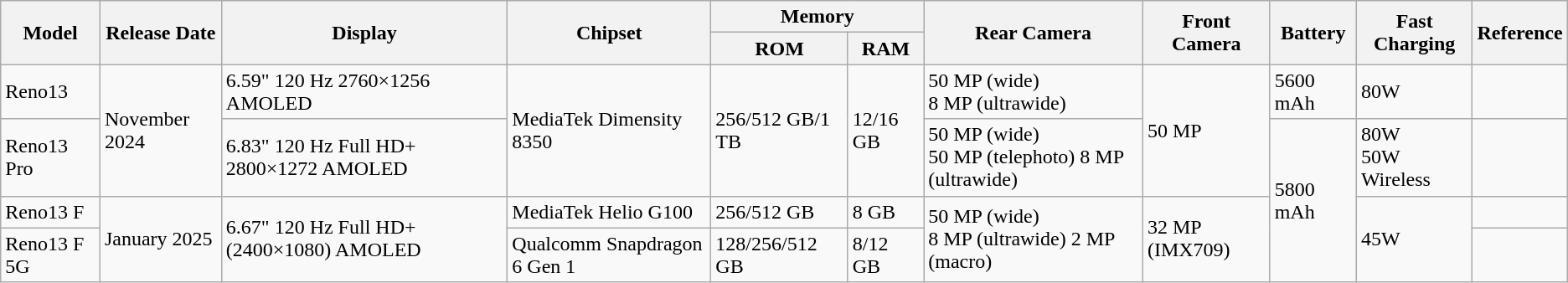<table class="wikitable sortable">
<tr>
<th rowspan="2">Model</th>
<th rowspan="2">Release Date</th>
<th rowspan="2">Display</th>
<th rowspan="2">Chipset</th>
<th colspan="2">Memory</th>
<th rowspan="2">Rear Camera</th>
<th rowspan="2">Front Camera</th>
<th rowspan="2">Battery</th>
<th rowspan="2">Fast Charging</th>
<th rowspan="2">Reference</th>
</tr>
<tr>
<th>ROM</th>
<th>RAM</th>
</tr>
<tr>
<td>Reno13</td>
<td rowspan="2">November 2024</td>
<td>6.59" 120 Hz 2760×1256 AMOLED</td>
<td rowspan="2">MediaTek Dimensity 8350</td>
<td rowspan="2">256/512 GB/1 TB</td>
<td rowspan="2">12/16 GB</td>
<td>50 MP (wide)<br>8 MP (ultrawide)</td>
<td rowspan="2">50 MP</td>
<td>5600 mAh</td>
<td>80W</td>
<td></td>
</tr>
<tr>
<td>Reno13 Pro</td>
<td>6.83" 120 Hz Full HD+ 2800×1272 AMOLED</td>
<td>50 MP (wide)<br>50 MP (telephoto)
8 MP (ultrawide)</td>
<td rowspan="3">5800 mAh</td>
<td>80W<br>50W Wireless</td>
<td></td>
</tr>
<tr>
<td>Reno13 F</td>
<td rowspan="2">January 2025</td>
<td rowspan="2">6.67" 120 Hz Full HD+ (2400×1080) AMOLED</td>
<td>MediaTek Helio G100</td>
<td>256/512 GB</td>
<td>8 GB</td>
<td rowspan="2">50 MP (wide)<br>8 MP (ultrawide)
2 MP (macro)</td>
<td rowspan="2">32 MP (IMX709)</td>
<td rowspan="2">45W</td>
<td></td>
</tr>
<tr>
<td>Reno13 F 5G</td>
<td>Qualcomm Snapdragon 6 Gen 1</td>
<td>128/256/512 GB</td>
<td>8/12 GB</td>
<td></td>
</tr>
</table>
